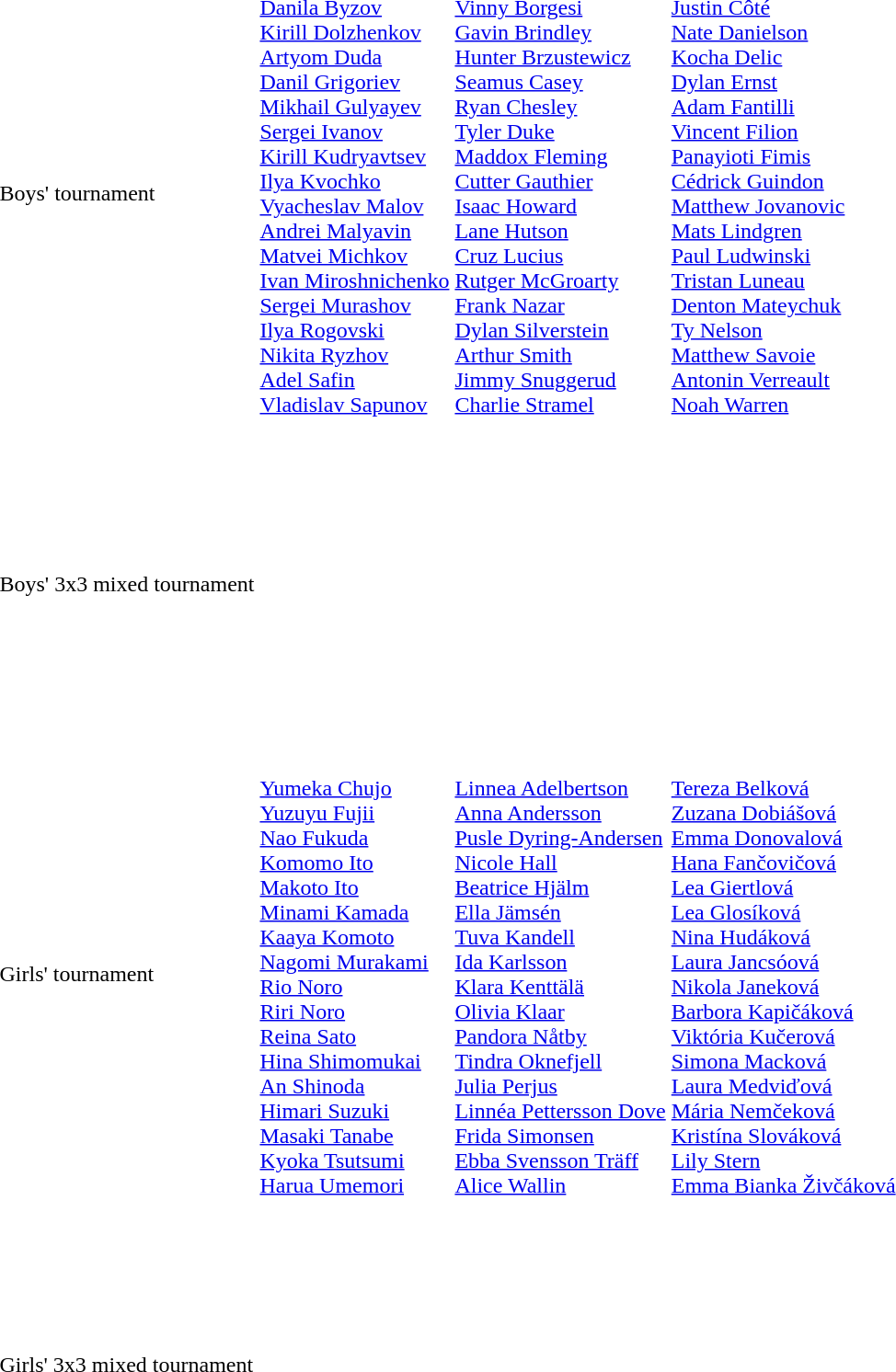<table>
<tr>
<td>Boys' tournament<br></td>
<td><br><a href='#'>Danila Byzov</a><br><a href='#'>Kirill Dolzhenkov</a><br><a href='#'>Artyom Duda</a><br><a href='#'>Danil Grigoriev</a><br><a href='#'>Mikhail Gulyayev</a><br><a href='#'>Sergei Ivanov</a><br><a href='#'>Kirill Kudryavtsev</a><br><a href='#'>Ilya Kvochko</a><br><a href='#'>Vyacheslav Malov</a><br><a href='#'>Andrei Malyavin</a><br><a href='#'>Matvei Michkov</a><br><a href='#'>Ivan Miroshnichenko</a><br><a href='#'>Sergei Murashov</a><br><a href='#'>Ilya Rogovski</a><br><a href='#'>Nikita Ryzhov</a><br><a href='#'>Adel Safin</a><br><a href='#'>Vladislav Sapunov</a></td>
<td><br><a href='#'>Vinny Borgesi</a><br><a href='#'>Gavin Brindley</a><br><a href='#'>Hunter Brzustewicz</a><br><a href='#'>Seamus Casey</a><br><a href='#'>Ryan Chesley</a><br><a href='#'>Tyler Duke</a><br><a href='#'>Maddox Fleming</a><br><a href='#'>Cutter Gauthier</a><br><a href='#'>Isaac Howard</a><br><a href='#'>Lane Hutson</a><br><a href='#'>Cruz Lucius</a><br><a href='#'>Rutger McGroarty</a><br><a href='#'>Frank Nazar</a><br><a href='#'>Dylan Silverstein</a><br><a href='#'>Arthur Smith</a><br><a href='#'>Jimmy Snuggerud</a><br><a href='#'>Charlie Stramel</a></td>
<td><br><a href='#'>Justin Côté</a><br><a href='#'>Nate Danielson</a><br><a href='#'>Kocha Delic</a><br><a href='#'>Dylan Ernst</a><br><a href='#'>Adam Fantilli</a><br><a href='#'>Vincent Filion</a><br><a href='#'>Panayioti Fimis</a><br><a href='#'>Cédrick Guindon</a><br><a href='#'>Matthew Jovanovic</a><br><a href='#'>Mats Lindgren</a><br><a href='#'>Paul Ludwinski</a><br><a href='#'>Tristan Luneau</a><br><a href='#'>Denton Mateychuk</a><br><a href='#'>Ty Nelson</a><br><a href='#'>Matthew Savoie</a><br><a href='#'>Antonin Verreault</a><br><a href='#'>Noah Warren</a></td>
</tr>
<tr>
<td>Boys' 3x3 mixed tournament<br></td>
<td><br><br><br><br><br><br><br><br><br><br><br><br><br></td>
<td><br><br><br><br><br><br><br><br><br><br><br><br><br></td>
<td><br><br><br><br><br><br><br><br><br><br><br><br><br></td>
</tr>
<tr>
<td>Girls' tournament<br></td>
<td><br><a href='#'>Yumeka Chujo</a><br><a href='#'>Yuzuyu Fujii</a><br><a href='#'>Nao Fukuda</a><br><a href='#'>Komomo Ito</a><br><a href='#'>Makoto Ito</a><br><a href='#'>Minami Kamada</a><br><a href='#'>Kaaya Komoto</a><br><a href='#'>Nagomi Murakami</a><br><a href='#'>Rio Noro</a><br><a href='#'>Riri Noro</a><br><a href='#'>Reina Sato</a><br><a href='#'>Hina Shimomukai</a><br><a href='#'>An Shinoda</a><br><a href='#'>Himari Suzuki</a><br><a href='#'>Masaki Tanabe</a><br><a href='#'>Kyoka Tsutsumi</a><br><a href='#'>Harua Umemori</a></td>
<td><br><a href='#'>Linnea Adelbertson</a><br><a href='#'>Anna Andersson</a><br><a href='#'>Pusle Dyring-Andersen</a><br><a href='#'>Nicole Hall</a><br><a href='#'>Beatrice Hjälm</a><br><a href='#'>Ella Jämsén</a><br><a href='#'>Tuva Kandell</a><br><a href='#'>Ida Karlsson</a><br><a href='#'>Klara Kenttälä</a><br><a href='#'>Olivia Klaar</a><br><a href='#'>Pandora Nåtby</a><br><a href='#'>Tindra Oknefjell</a><br><a href='#'>Julia Perjus</a><br><a href='#'>Linnéa Pettersson Dove</a><br><a href='#'>Frida Simonsen</a><br><a href='#'>Ebba Svensson Träff</a><br><a href='#'>Alice Wallin</a></td>
<td><br><a href='#'>Tereza Belková</a><br><a href='#'>Zuzana Dobiášová</a><br><a href='#'>Emma Donovalová</a><br><a href='#'>Hana Fančovičová</a><br><a href='#'>Lea Giertlová</a><br><a href='#'>Lea Glosíková</a><br><a href='#'>Nina Hudáková</a><br><a href='#'>Laura Jancsóová</a><br><a href='#'>Nikola Janeková</a><br><a href='#'>Barbora Kapičáková</a><br><a href='#'>Viktória Kučerová</a><br><a href='#'>Simona Macková</a><br><a href='#'>Laura Medviďová</a><br><a href='#'>Mária Nemčeková</a><br><a href='#'>Kristína Slováková</a><br><a href='#'>Lily Stern</a><br><a href='#'>Emma Bianka Živčáková</a></td>
</tr>
<tr>
<td>Girls' 3x3 mixed tournament<br></td>
<td><br><br><br><br><br><br><br><br><br><br><br><br><br></td>
<td><br><br><br><br><br><br><br><br><br><br><br><br><br></td>
<td><br><br><br><br><br><br><br><br><br><br><br><br><br></td>
</tr>
</table>
